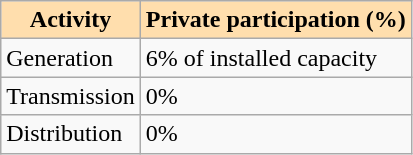<table class="wikitable">
<tr>
<th ! style="text-align:center; background:#ffdead;">Activity</th>
<th ! style="text-align:center; background:#ffdead;">Private participation (%)</th>
</tr>
<tr>
<td>Generation</td>
<td>6% of installed capacity</td>
</tr>
<tr>
<td>Transmission</td>
<td>0%</td>
</tr>
<tr>
<td>Distribution</td>
<td>0%</td>
</tr>
</table>
